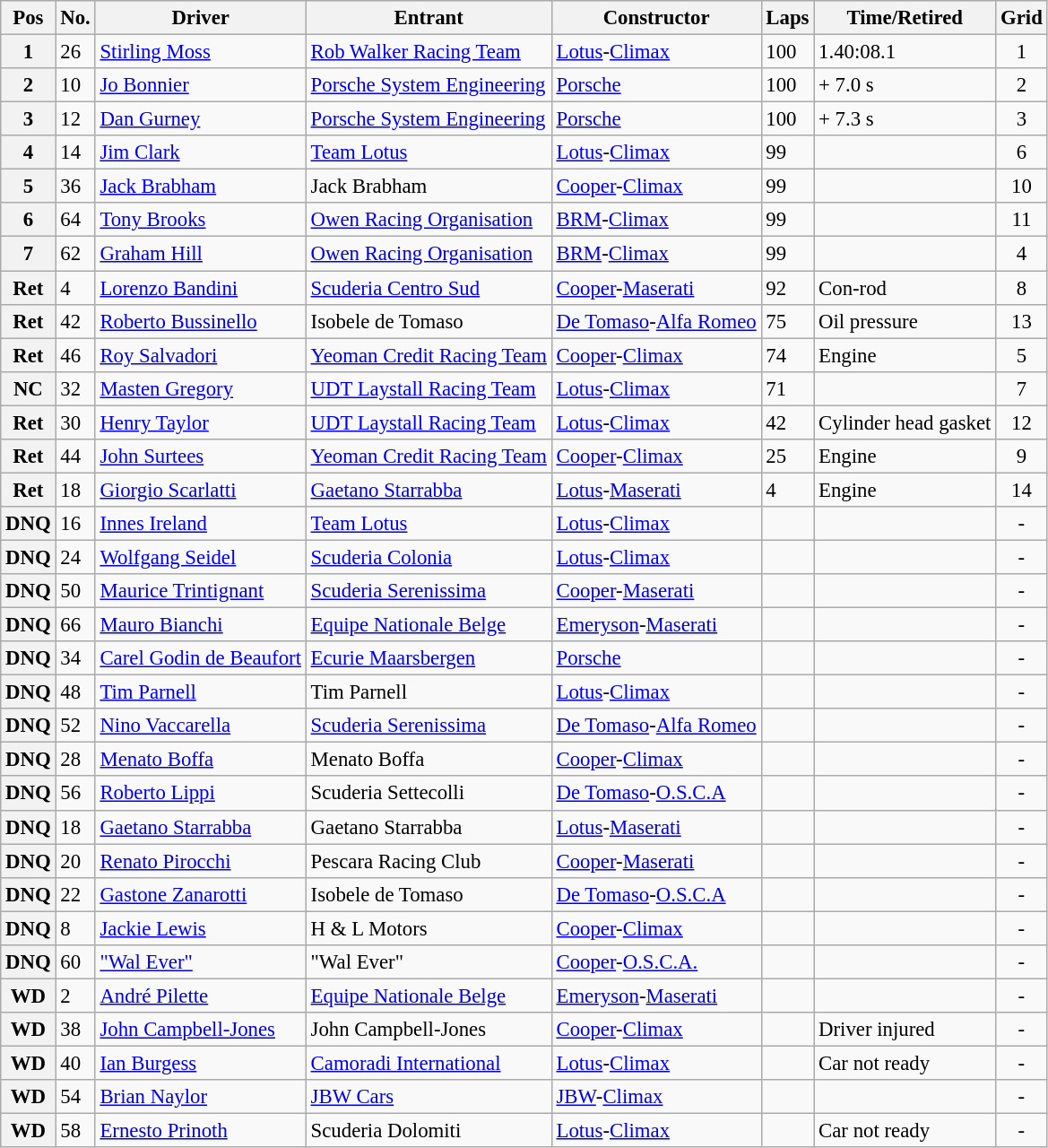<table class="wikitable" style="font-size: 95%;">
<tr>
<th>Pos</th>
<th>No.</th>
<th>Driver</th>
<th>Entrant</th>
<th>Constructor</th>
<th>Laps</th>
<th>Time/Retired</th>
<th>Grid</th>
</tr>
<tr>
<th>1</th>
<td>26</td>
<td> <a href='#'>Stirling Moss</a></td>
<td><a href='#'>Rob Walker Racing Team</a></td>
<td><a href='#'>Lotus</a>-<a href='#'>Climax</a></td>
<td>100</td>
<td>1.40:08.1</td>
<td style="text-align:center">1</td>
</tr>
<tr>
<th>2</th>
<td>10</td>
<td> <a href='#'>Jo Bonnier</a></td>
<td><a href='#'>Porsche System Engineering</a></td>
<td><a href='#'>Porsche</a></td>
<td>100</td>
<td>+ 7.0 s</td>
<td style="text-align:center">2</td>
</tr>
<tr>
<th>3</th>
<td>12</td>
<td> <a href='#'>Dan Gurney</a></td>
<td><a href='#'>Porsche System Engineering</a></td>
<td><a href='#'>Porsche</a></td>
<td>100</td>
<td>+ 7.3 s</td>
<td style="text-align:center">3</td>
</tr>
<tr>
<th>4</th>
<td>14</td>
<td> <a href='#'>Jim Clark</a></td>
<td><a href='#'>Team Lotus</a></td>
<td><a href='#'>Lotus</a>-<a href='#'>Climax</a></td>
<td>99</td>
<td></td>
<td style="text-align:center">6</td>
</tr>
<tr>
<th>5</th>
<td>36</td>
<td> <a href='#'>Jack Brabham</a></td>
<td>Jack Brabham</td>
<td><a href='#'>Cooper</a>-<a href='#'>Climax</a></td>
<td>99</td>
<td></td>
<td style="text-align:center">10</td>
</tr>
<tr>
<th>6</th>
<td>64</td>
<td> <a href='#'>Tony Brooks</a></td>
<td><a href='#'>Owen Racing Organisation</a></td>
<td><a href='#'>BRM</a>-<a href='#'>Climax</a></td>
<td>99</td>
<td></td>
<td style="text-align:center">11</td>
</tr>
<tr>
<th>7</th>
<td>62</td>
<td> <a href='#'>Graham Hill</a></td>
<td><a href='#'>Owen Racing Organisation</a></td>
<td><a href='#'>BRM</a>-<a href='#'>Climax</a></td>
<td>99</td>
<td></td>
<td style="text-align:center">4</td>
</tr>
<tr>
<th>Ret</th>
<td>4</td>
<td> <a href='#'>Lorenzo Bandini</a></td>
<td><a href='#'>Scuderia Centro Sud</a></td>
<td><a href='#'>Cooper</a>-<a href='#'>Maserati</a></td>
<td>92</td>
<td>Con-rod</td>
<td style="text-align:center">8</td>
</tr>
<tr>
<th>Ret</th>
<td>42</td>
<td> <a href='#'>Roberto Bussinello</a></td>
<td>Isobele de Tomaso</td>
<td><a href='#'>De Tomaso</a>-<a href='#'>Alfa Romeo</a></td>
<td>75</td>
<td>Oil pressure</td>
<td style="text-align:center">13</td>
</tr>
<tr>
<th>Ret</th>
<td>46</td>
<td> <a href='#'>Roy Salvadori</a></td>
<td><a href='#'>Yeoman Credit Racing Team</a></td>
<td><a href='#'>Cooper</a>-<a href='#'>Climax</a></td>
<td>74</td>
<td>Engine</td>
<td style="text-align:center">5</td>
</tr>
<tr>
<th>NC</th>
<td>32</td>
<td> <a href='#'>Masten Gregory</a></td>
<td><a href='#'>UDT Laystall Racing Team</a></td>
<td><a href='#'>Lotus</a>-<a href='#'>Climax</a></td>
<td>71</td>
<td></td>
<td style="text-align:center">7</td>
</tr>
<tr>
<th>Ret</th>
<td>30</td>
<td> <a href='#'>Henry Taylor</a></td>
<td><a href='#'>UDT Laystall Racing Team</a></td>
<td><a href='#'>Lotus</a>-<a href='#'>Climax</a></td>
<td>42</td>
<td>Cylinder head gasket</td>
<td style="text-align:center">12</td>
</tr>
<tr>
<th>Ret</th>
<td>44</td>
<td> <a href='#'>John Surtees</a></td>
<td><a href='#'>Yeoman Credit Racing Team</a></td>
<td><a href='#'>Cooper</a>-<a href='#'>Climax</a></td>
<td>25</td>
<td>Engine</td>
<td style="text-align:center">9</td>
</tr>
<tr>
<th>Ret</th>
<td>18</td>
<td> <a href='#'>Giorgio Scarlatti</a></td>
<td><a href='#'>Gaetano Starrabba</a></td>
<td><a href='#'>Lotus</a>-<a href='#'>Maserati</a></td>
<td>4</td>
<td>Engine</td>
<td style="text-align:center">14</td>
</tr>
<tr>
<th>DNQ</th>
<td>16</td>
<td> <a href='#'>Innes Ireland</a></td>
<td><a href='#'>Team Lotus</a></td>
<td><a href='#'>Lotus</a>-<a href='#'>Climax</a></td>
<td></td>
<td></td>
<td style="text-align:center">-</td>
</tr>
<tr>
<th>DNQ</th>
<td>24</td>
<td> <a href='#'>Wolfgang Seidel</a></td>
<td><a href='#'>Scuderia Colonia</a></td>
<td><a href='#'>Lotus</a>-<a href='#'>Climax</a></td>
<td></td>
<td></td>
<td style="text-align:center">-</td>
</tr>
<tr>
<th>DNQ</th>
<td>50</td>
<td> <a href='#'>Maurice Trintignant</a></td>
<td><a href='#'>Scuderia Serenissima</a></td>
<td><a href='#'>Cooper</a>-<a href='#'>Maserati</a></td>
<td></td>
<td></td>
<td style="text-align:center">-</td>
</tr>
<tr>
<th>DNQ</th>
<td>66</td>
<td> <a href='#'>Mauro Bianchi</a></td>
<td><a href='#'>Equipe Nationale Belge</a></td>
<td><a href='#'>Emeryson</a>-<a href='#'>Maserati</a></td>
<td></td>
<td></td>
<td style="text-align:center">-</td>
</tr>
<tr>
<th>DNQ</th>
<td>34</td>
<td> <a href='#'>Carel Godin de Beaufort</a></td>
<td><a href='#'>Ecurie Maarsbergen</a></td>
<td><a href='#'>Porsche</a></td>
<td></td>
<td></td>
<td style="text-align:center">-</td>
</tr>
<tr>
<th>DNQ</th>
<td>48</td>
<td> <a href='#'>Tim Parnell</a></td>
<td>Tim Parnell</td>
<td><a href='#'>Lotus</a>-<a href='#'>Climax</a></td>
<td></td>
<td></td>
<td style="text-align:center">-</td>
</tr>
<tr>
<th>DNQ</th>
<td>52</td>
<td> <a href='#'>Nino Vaccarella</a></td>
<td><a href='#'>Scuderia Serenissima</a></td>
<td><a href='#'>De Tomaso</a>-<a href='#'>Alfa Romeo</a></td>
<td></td>
<td></td>
<td style="text-align:center">-</td>
</tr>
<tr>
<th>DNQ</th>
<td>28</td>
<td> <a href='#'>Menato Boffa</a></td>
<td>Menato Boffa</td>
<td><a href='#'>Cooper</a>-<a href='#'>Climax</a></td>
<td></td>
<td></td>
<td style="text-align:center">-</td>
</tr>
<tr>
<th>DNQ</th>
<td>56</td>
<td> <a href='#'>Roberto Lippi</a></td>
<td>Scuderia Settecolli</td>
<td><a href='#'>De Tomaso</a>-<a href='#'>O.S.C.A</a></td>
<td></td>
<td></td>
<td style="text-align:center">-</td>
</tr>
<tr>
<th>DNQ</th>
<td>18</td>
<td> <a href='#'>Gaetano Starrabba</a></td>
<td>Gaetano Starrabba</td>
<td><a href='#'>Lotus</a>-<a href='#'>Maserati</a></td>
<td></td>
<td></td>
<td style="text-align:center">-</td>
</tr>
<tr>
<th>DNQ</th>
<td>20</td>
<td> <a href='#'>Renato Pirocchi</a></td>
<td>Pescara Racing Club</td>
<td><a href='#'>Cooper</a>-<a href='#'>Maserati</a></td>
<td></td>
<td></td>
<td style="text-align:center">-</td>
</tr>
<tr>
<th>DNQ</th>
<td>22</td>
<td> <a href='#'>Gastone Zanarotti</a></td>
<td>Isobele de Tomaso</td>
<td><a href='#'>De Tomaso</a>-<a href='#'>O.S.C.A</a></td>
<td></td>
<td></td>
<td style="text-align:center">-</td>
</tr>
<tr>
<th>DNQ</th>
<td>8</td>
<td> <a href='#'>Jackie Lewis</a></td>
<td>H & L Motors</td>
<td><a href='#'>Cooper</a>-<a href='#'>Climax</a></td>
<td></td>
<td></td>
<td style="text-align:center">-</td>
</tr>
<tr>
<th>DNQ</th>
<td>60</td>
<td> <a href='#'>"Wal Ever"</a></td>
<td>"Wal Ever"</td>
<td><a href='#'>Cooper</a>-<a href='#'>O.S.C.A.</a></td>
<td></td>
<td></td>
<td style="text-align:center">-</td>
</tr>
<tr>
<th>WD</th>
<td>2</td>
<td> <a href='#'>André Pilette</a></td>
<td><a href='#'>Equipe Nationale Belge</a></td>
<td><a href='#'>Emeryson</a>-<a href='#'>Maserati</a></td>
<td></td>
<td></td>
<td style="text-align:center">-</td>
</tr>
<tr>
<th>WD</th>
<td>38</td>
<td> <a href='#'>John Campbell-Jones</a></td>
<td>John Campbell-Jones</td>
<td><a href='#'>Cooper</a>-<a href='#'>Climax</a></td>
<td></td>
<td>Driver injured</td>
<td style="text-align:center">-</td>
</tr>
<tr>
<th>WD</th>
<td>40</td>
<td> <a href='#'>Ian Burgess</a></td>
<td><a href='#'>Camoradi International</a></td>
<td><a href='#'>Lotus</a>-<a href='#'>Climax</a></td>
<td></td>
<td>Car not ready</td>
<td style="text-align:center">-</td>
</tr>
<tr>
<th>WD</th>
<td>54</td>
<td> <a href='#'>Brian Naylor</a></td>
<td><a href='#'>JBW Cars</a></td>
<td><a href='#'>JBW</a>-<a href='#'>Climax</a></td>
<td></td>
<td></td>
<td style="text-align:center">-</td>
</tr>
<tr>
<th>WD</th>
<td>58</td>
<td> <a href='#'>Ernesto Prinoth</a></td>
<td>Scuderia Dolomiti</td>
<td><a href='#'>Lotus</a>-<a href='#'>Climax</a></td>
<td></td>
<td>Car not ready</td>
<td style="text-align:center">-</td>
</tr>
</table>
